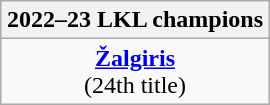<table class=wikitable style="text-align:center; margin:auto">
<tr>
<th>2022–23 LKL champions</th>
</tr>
<tr>
<td><strong><a href='#'>Žalgiris</a></strong><br>(24th title)</td>
</tr>
</table>
